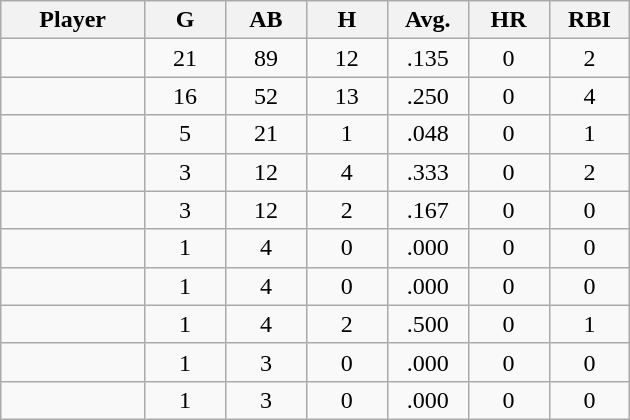<table class="wikitable sortable">
<tr>
<th bgcolor="#DDDDFF" width="16%">Player</th>
<th bgcolor="#DDDDFF" width="9%">G</th>
<th bgcolor="#DDDDFF" width="9%">AB</th>
<th bgcolor="#DDDDFF" width="9%">H</th>
<th bgcolor="#DDDDFF" width="9%">Avg.</th>
<th bgcolor="#DDDDFF" width="9%">HR</th>
<th bgcolor="#DDDDFF" width="9%">RBI</th>
</tr>
<tr align="center">
<td></td>
<td>21</td>
<td>89</td>
<td>12</td>
<td>.135</td>
<td>0</td>
<td>2</td>
</tr>
<tr align="center">
<td></td>
<td>16</td>
<td>52</td>
<td>13</td>
<td>.250</td>
<td>0</td>
<td>4</td>
</tr>
<tr align="center">
<td></td>
<td>5</td>
<td>21</td>
<td>1</td>
<td>.048</td>
<td>0</td>
<td>1</td>
</tr>
<tr align="center">
<td></td>
<td>3</td>
<td>12</td>
<td>4</td>
<td>.333</td>
<td>0</td>
<td>2</td>
</tr>
<tr align="center">
<td></td>
<td>3</td>
<td>12</td>
<td>2</td>
<td>.167</td>
<td>0</td>
<td>0</td>
</tr>
<tr align="center">
<td></td>
<td>1</td>
<td>4</td>
<td>0</td>
<td>.000</td>
<td>0</td>
<td>0</td>
</tr>
<tr align="center">
<td></td>
<td>1</td>
<td>4</td>
<td>0</td>
<td>.000</td>
<td>0</td>
<td>0</td>
</tr>
<tr align="center">
<td></td>
<td>1</td>
<td>4</td>
<td>2</td>
<td>.500</td>
<td>0</td>
<td>1</td>
</tr>
<tr align="center">
<td></td>
<td>1</td>
<td>3</td>
<td>0</td>
<td>.000</td>
<td>0</td>
<td>0</td>
</tr>
<tr align="center">
<td></td>
<td>1</td>
<td>3</td>
<td>0</td>
<td>.000</td>
<td>0</td>
<td>0</td>
</tr>
</table>
